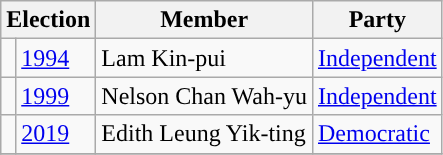<table class="wikitable">
<tr>
<th colspan="2">Election</th>
<th>Member</th>
<th>Party</th>
</tr>
<tr>
<td style="background-color:"></td>
<td><a href='#'>1994</a></td>
<td>Lam Kin-pui</td>
<td><a href='#'>Independent</a></td>
</tr>
<tr>
<td style="background-color:"></td>
<td><a href='#'>1999</a></td>
<td>Nelson Chan Wah-yu</td>
<td><a href='#'>Independent</a></td>
</tr>
<tr>
<td style="background-color:"></td>
<td><a href='#'>2019</a></td>
<td>Edith Leung Yik-ting</td>
<td><a href='#'>Democratic</a></td>
</tr>
<tr>
</tr>
</table>
